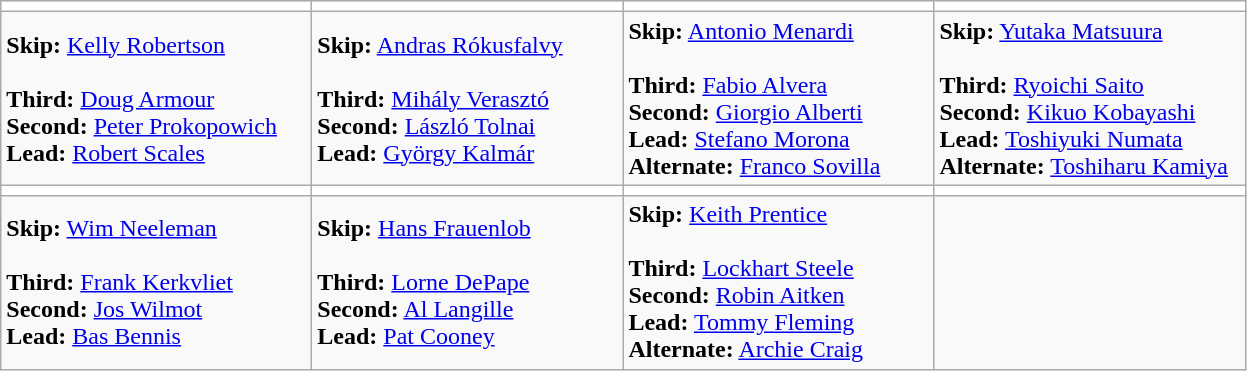<table class="wikitable">
<tr>
<th style="background: #FFFFFF;" width="200"></th>
<th style="background: #FFFFFF;" width="200"></th>
<th style="background: #FFFFFF;" width="200"></th>
<th style="background: #FFFFFF;" width="200"></th>
</tr>
<tr>
<td><strong>Skip:</strong> <a href='#'>Kelly Robertson</a><br><br><strong>Third:</strong> <a href='#'>Doug Armour</a><br>
<strong>Second:</strong> <a href='#'>Peter Prokopowich</a><br>
<strong>Lead:</strong> <a href='#'>Robert Scales</a></td>
<td><strong>Skip:</strong> <a href='#'>Andras Rókusfalvy</a><br><br><strong>Third:</strong> <a href='#'>Mihály Verasztó</a><br>
<strong>Second:</strong> <a href='#'>László Tolnai</a><br>
<strong>Lead:</strong> <a href='#'>György Kalmár</a></td>
<td><strong>Skip:</strong> <a href='#'>Antonio Menardi</a><br><br><strong>Third:</strong> <a href='#'>Fabio Alvera</a><br>
<strong>Second:</strong> <a href='#'>Giorgio Alberti</a><br>
<strong>Lead:</strong> <a href='#'>Stefano Morona</a><br>
<strong>Alternate:</strong> <a href='#'>Franco Sovilla</a></td>
<td><strong>Skip:</strong> <a href='#'>Yutaka Matsuura</a><br><br><strong>Third:</strong> <a href='#'>Ryoichi Saito</a><br>
<strong>Second:</strong> <a href='#'>Kikuo Kobayashi</a><br>
<strong>Lead:</strong> <a href='#'>Toshiyuki Numata</a><br>
<strong>Alternate:</strong> <a href='#'>Toshiharu Kamiya</a></td>
</tr>
<tr>
<th style="background: #FFFFFF;" width="200"></th>
<th style="background: #FFFFFF;" width="200"></th>
<th style="background: #FFFFFF;" width="200"></th>
<th style="background: #FFFFFF;" width="200"></th>
</tr>
<tr>
<td><strong>Skip:</strong> <a href='#'>Wim Neeleman</a><br><br><strong>Third:</strong> <a href='#'>Frank Kerkvliet</a><br>
<strong>Second:</strong> <a href='#'>Jos Wilmot</a><br>
<strong>Lead:</strong> <a href='#'>Bas Bennis</a></td>
<td><strong>Skip:</strong> <a href='#'>Hans Frauenlob</a><br><br><strong>Third:</strong> <a href='#'>Lorne DePape</a><br>
<strong>Second:</strong> <a href='#'>Al Langille</a><br>
<strong>Lead:</strong> <a href='#'>Pat Cooney</a></td>
<td><strong>Skip:</strong> <a href='#'>Keith Prentice</a><br><br><strong>Third:</strong> <a href='#'>Lockhart Steele</a><br>
<strong>Second:</strong> <a href='#'>Robin Aitken</a><br>
<strong>Lead:</strong> <a href='#'>Tommy Fleming</a><br>
<strong>Alternate:</strong> <a href='#'>Archie Craig</a></td>
<td></td>
</tr>
</table>
